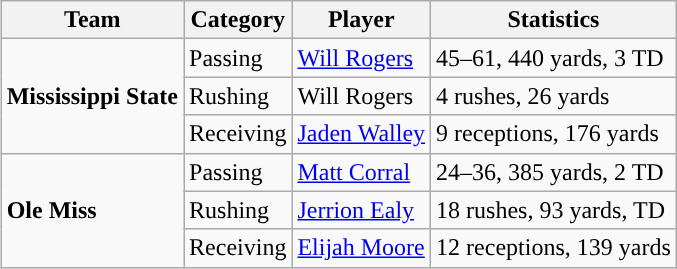<table class="wikitable" style="float: right;">
<tr>
<th>Team</th>
<th>Category</th>
<th>Player</th>
<th>Statistics</th>
</tr>
<tr>
<td rowspan=3><strong>Mississippi State</strong></td>
<td>Passing</td>
<td><a href='#'>Will Rogers</a></td>
<td>45–61, 440 yards, 3 TD</td>
</tr>
<tr>
<td>Rushing</td>
<td>Will Rogers</td>
<td>4 rushes, 26 yards</td>
</tr>
<tr>
<td>Receiving</td>
<td><a href='#'>Jaden Walley</a></td>
<td>9 receptions, 176 yards</td>
</tr>
<tr>
<td rowspan=3><strong>Ole Miss</strong></td>
<td>Passing</td>
<td><a href='#'>Matt Corral</a></td>
<td>24–36, 385 yards, 2 TD</td>
</tr>
<tr>
<td>Rushing</td>
<td><a href='#'>Jerrion Ealy</a></td>
<td>18 rushes, 93 yards, TD</td>
</tr>
<tr>
<td>Receiving</td>
<td><a href='#'>Elijah Moore</a></td>
<td>12 receptions, 139 yards</td>
</tr>
</table>
